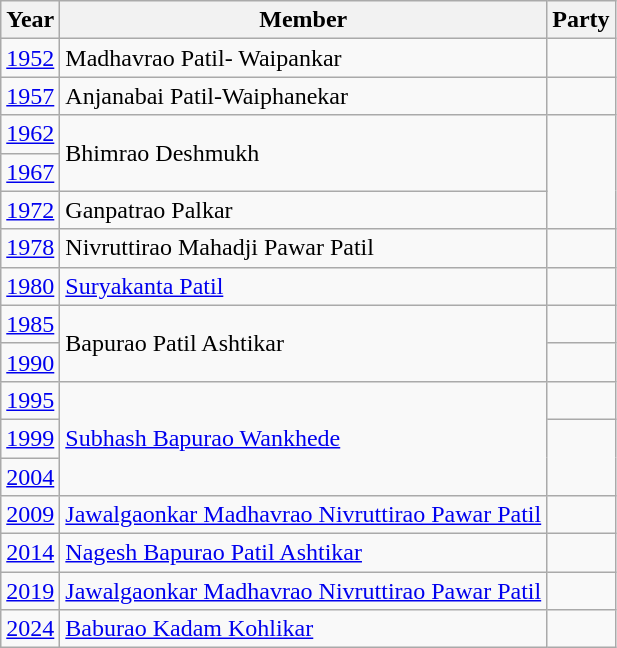<table class="wikitable">
<tr>
<th>Year</th>
<th>Member</th>
<th colspan="2">Party</th>
</tr>
<tr>
<td><a href='#'>1952</a></td>
<td>Madhavrao Patil- Waipankar</td>
<td></td>
</tr>
<tr>
<td><a href='#'>1957</a></td>
<td>Anjanabai Patil-Waiphanekar</td>
<td></td>
</tr>
<tr>
<td><a href='#'>1962</a></td>
<td rowspan="2">Bhimrao Deshmukh</td>
</tr>
<tr>
<td><a href='#'>1967</a></td>
</tr>
<tr>
<td><a href='#'>1972</a></td>
<td>Ganpatrao Palkar</td>
</tr>
<tr>
<td><a href='#'>1978</a></td>
<td>Nivruttirao Mahadji Pawar Patil</td>
<td></td>
</tr>
<tr>
<td><a href='#'>1980</a></td>
<td><a href='#'>Suryakanta Patil</a></td>
<td></td>
</tr>
<tr>
<td><a href='#'>1985</a></td>
<td rowspan="2">Bapurao Patil Ashtikar</td>
<td></td>
</tr>
<tr>
<td><a href='#'>1990</a></td>
<td></td>
</tr>
<tr>
<td><a href='#'>1995</a></td>
<td rowspan="3"><a href='#'>Subhash Bapurao Wankhede</a></td>
<td></td>
</tr>
<tr>
<td><a href='#'>1999</a></td>
</tr>
<tr>
<td><a href='#'>2004</a></td>
</tr>
<tr>
<td><a href='#'>2009</a></td>
<td><a href='#'>Jawalgaonkar Madhavrao Nivruttirao Pawar Patil</a></td>
<td></td>
</tr>
<tr>
<td><a href='#'>2014</a></td>
<td><a href='#'>Nagesh Bapurao Patil Ashtikar</a></td>
<td></td>
</tr>
<tr>
<td><a href='#'>2019</a></td>
<td><a href='#'>Jawalgaonkar Madhavrao Nivruttirao Pawar Patil</a></td>
<td></td>
</tr>
<tr>
<td><a href='#'>2024</a></td>
<td><a href='#'>Baburao Kadam Kohlikar</a></td>
<td></td>
</tr>
</table>
